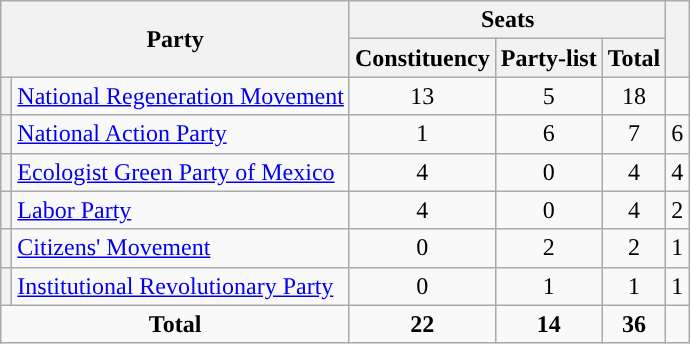<table class="wikitable" style="text-align:center;">
<tr>
<th colspan="2" rowspan="2">Party</th>
<th colspan="3">Seats</th>
<th rowspan="2"></th>
</tr>
<tr>
<th style="width:3em"><strong>Constituency</strong></th>
<th>Party-list</th>
<th>Total</th>
</tr>
<tr>
<th style="background-color:"></th>
<td style="text-align:left;"><a href='#'>National Regeneration Movement</a></td>
<td>13</td>
<td>5</td>
<td>18</td>
<td></td>
</tr>
<tr>
<th style="background-color:"></th>
<td style="text-align:left;"><a href='#'>National Action Party</a></td>
<td>1</td>
<td>6</td>
<td>7</td>
<td> 6</td>
</tr>
<tr>
<th style="background-color:"></th>
<td style="text-align:left;"><a href='#'>Ecologist Green Party of Mexico</a></td>
<td>4</td>
<td>0</td>
<td>4</td>
<td> 4</td>
</tr>
<tr>
<th style="background-color:"></th>
<td style="text-align:left;"><a href='#'>Labor Party</a></td>
<td>4</td>
<td>0</td>
<td>4</td>
<td> 2</td>
</tr>
<tr>
<th style="background-color:"></th>
<td style="text-align:left;"><a href='#'>Citizens' Movement</a></td>
<td>0</td>
<td>2</td>
<td>2</td>
<td> 1</td>
</tr>
<tr>
<th style="background-color:"></th>
<td style="text-align:left;"><a href='#'>Institutional Revolutionary Party</a></td>
<td>0</td>
<td>1</td>
<td>1</td>
<td> 1</td>
</tr>
<tr>
<td colspan="2"><strong>Total</strong></td>
<td><strong>22</strong></td>
<td><strong>14</strong></td>
<td><strong>36</strong></td>
<td></td>
</tr>
</table>
